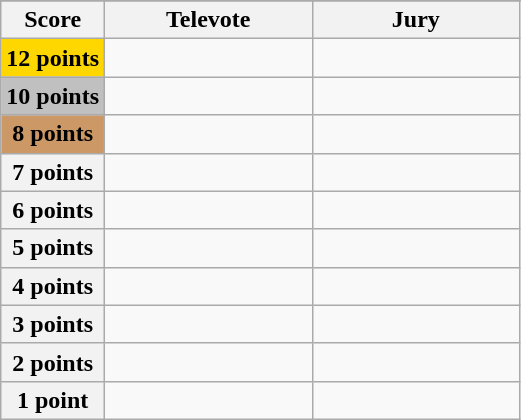<table class="wikitable">
<tr>
</tr>
<tr>
<th scope="col" width="20%">Score</th>
<th scope="col" width="40%">Televote</th>
<th scope="col" width="40%">Jury</th>
</tr>
<tr>
<th scope="row" style="background:gold">12 points</th>
<td></td>
<td></td>
</tr>
<tr>
<th scope="row" style="background:silver">10 points</th>
<td></td>
<td></td>
</tr>
<tr>
<th scope="row" style="background:#CC9966">8 points</th>
<td></td>
<td></td>
</tr>
<tr>
<th scope="row">7 points</th>
<td></td>
<td></td>
</tr>
<tr>
<th scope="row">6 points</th>
<td></td>
<td></td>
</tr>
<tr>
<th scope="row">5 points</th>
<td></td>
<td></td>
</tr>
<tr>
<th scope="row">4 points</th>
<td></td>
<td></td>
</tr>
<tr>
<th scope="row">3 points</th>
<td></td>
<td></td>
</tr>
<tr>
<th scope="row">2 points</th>
<td></td>
<td></td>
</tr>
<tr>
<th scope="row">1 point</th>
<td></td>
<td></td>
</tr>
</table>
